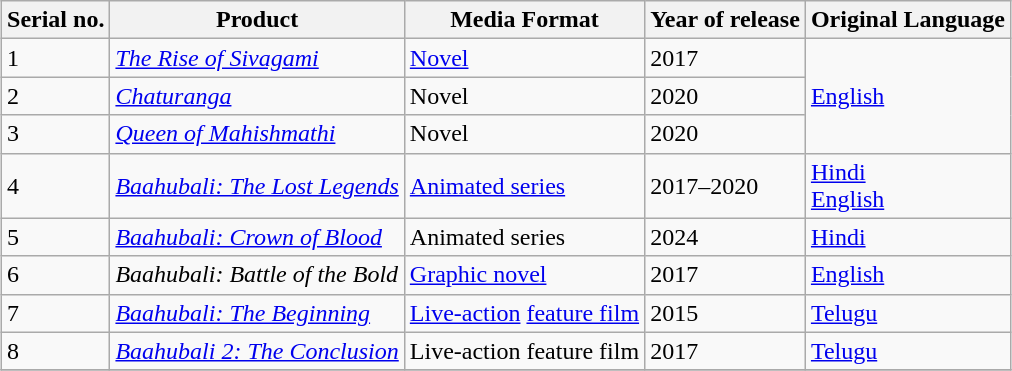<table class="wikitable" style="margin:auto; margin:auto;">
<tr>
<th>Serial no.</th>
<th>Product</th>
<th>Media Format</th>
<th>Year of release</th>
<th>Original Language</th>
</tr>
<tr>
<td>1</td>
<td><em><a href='#'>The Rise of Sivagami</a></em></td>
<td><a href='#'>Novel</a></td>
<td>2017</td>
<td rowspan="3"><a href='#'>English</a></td>
</tr>
<tr>
<td>2</td>
<td><em><a href='#'>Chaturanga</a></em></td>
<td>Novel</td>
<td>2020</td>
</tr>
<tr>
<td>3</td>
<td><a href='#'><em>Queen of Mahishmathi</em></a></td>
<td>Novel</td>
<td>2020</td>
</tr>
<tr>
<td>4</td>
<td><em><a href='#'>Baahubali: The Lost Legends</a></em></td>
<td><a href='#'>Animated series</a></td>
<td>2017–2020</td>
<td><a href='#'>Hindi</a><br><a href='#'>English</a></td>
</tr>
<tr>
<td>5</td>
<td><em><a href='#'>Baahubali: Crown of Blood</a></em></td>
<td>Animated series</td>
<td>2024</td>
<td><a href='#'>Hindi</a></td>
</tr>
<tr>
<td>6</td>
<td><em>Baahubali: Battle of the Bold</em></td>
<td><a href='#'>Graphic novel</a></td>
<td>2017</td>
<td><a href='#'>English</a></td>
</tr>
<tr>
<td>7</td>
<td><em><a href='#'>Baahubali: The Beginning</a></em></td>
<td><a href='#'>Live-action</a> <a href='#'>feature film</a></td>
<td>2015</td>
<td><a href='#'>Telugu</a></td>
</tr>
<tr>
<td>8</td>
<td><em><a href='#'>Baahubali 2: The Conclusion</a></em></td>
<td>Live-action feature film</td>
<td>2017</td>
<td><a href='#'>Telugu</a></td>
</tr>
<tr>
</tr>
</table>
